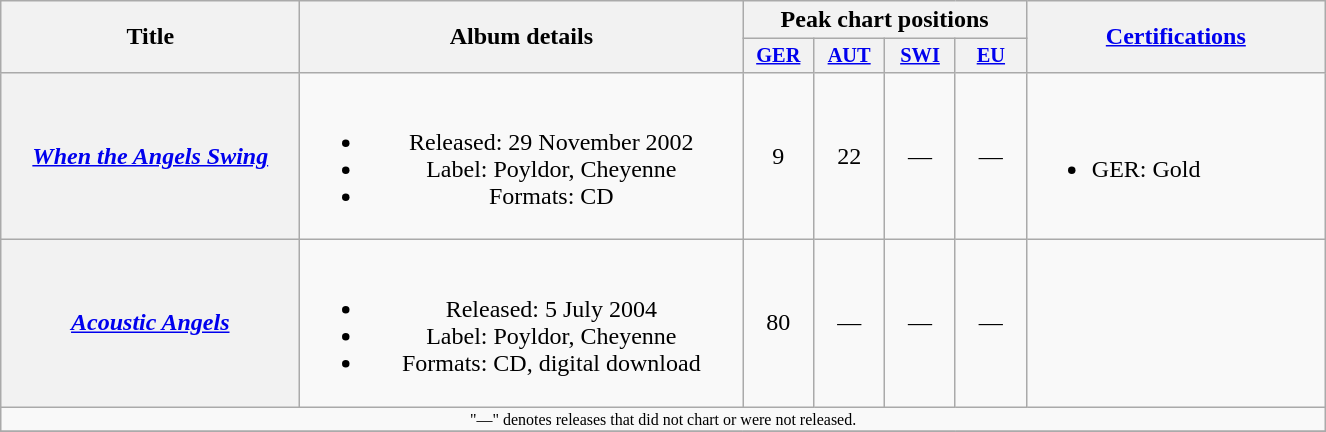<table class="wikitable plainrowheaders" style="text-align:center;" border="1">
<tr>
<th scope="col" rowspan="2" style="width:12em;">Title</th>
<th scope="col" rowspan="2" style="width:18em;">Album details</th>
<th scope="col" colspan="4">Peak chart positions</th>
<th scope="col" rowspan="2" style="width:12em;"><a href='#'>Certifications</a></th>
</tr>
<tr>
<th style="width:3em;font-size:85%"><a href='#'>GER</a><br></th>
<th style="width:3em;font-size:85%"><a href='#'>AUT</a><br></th>
<th style="width:3em;font-size:85%"><a href='#'>SWI</a><br></th>
<th style="width:3em;font-size:85%"><a href='#'>EU</a><br></th>
</tr>
<tr>
<th scope="row"><em><a href='#'>When the Angels Swing</a></em></th>
<td><br><ul><li>Released: 29 November 2002</li><li>Label: Poyldor, Cheyenne</li><li>Formats: CD</li></ul></td>
<td>9</td>
<td>22</td>
<td>—</td>
<td>—</td>
<td align="left"><br><ul><li>GER: Gold</li></ul></td>
</tr>
<tr>
<th scope="row"><em><a href='#'>Acoustic Angels</a></em></th>
<td><br><ul><li>Released: 5 July 2004</li><li>Label: Poyldor, Cheyenne</li><li>Formats: CD, digital download</li></ul></td>
<td>80</td>
<td>—</td>
<td>—</td>
<td>—</td>
<td></td>
</tr>
<tr>
<td colspan="16" style="font-size: 8pt">"—" denotes releases that did not chart or were not released.</td>
</tr>
<tr>
</tr>
</table>
